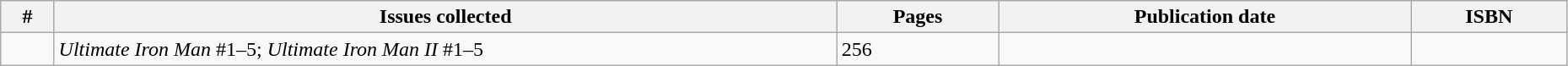<table class="wikitable sortable" width=98%>
<tr>
<th class="unsortable">#</th>
<th class="unsortable" width="50%">Issues collected</th>
<th>Pages</th>
<th>Publication date</th>
<th class="unsortable">ISBN</th>
</tr>
<tr>
<td></td>
<td><em>Ultimate Iron Man</em> #1–5; <em>Ultimate Iron Man II</em> #1–5</td>
<td>256</td>
<td></td>
<td></td>
</tr>
</table>
